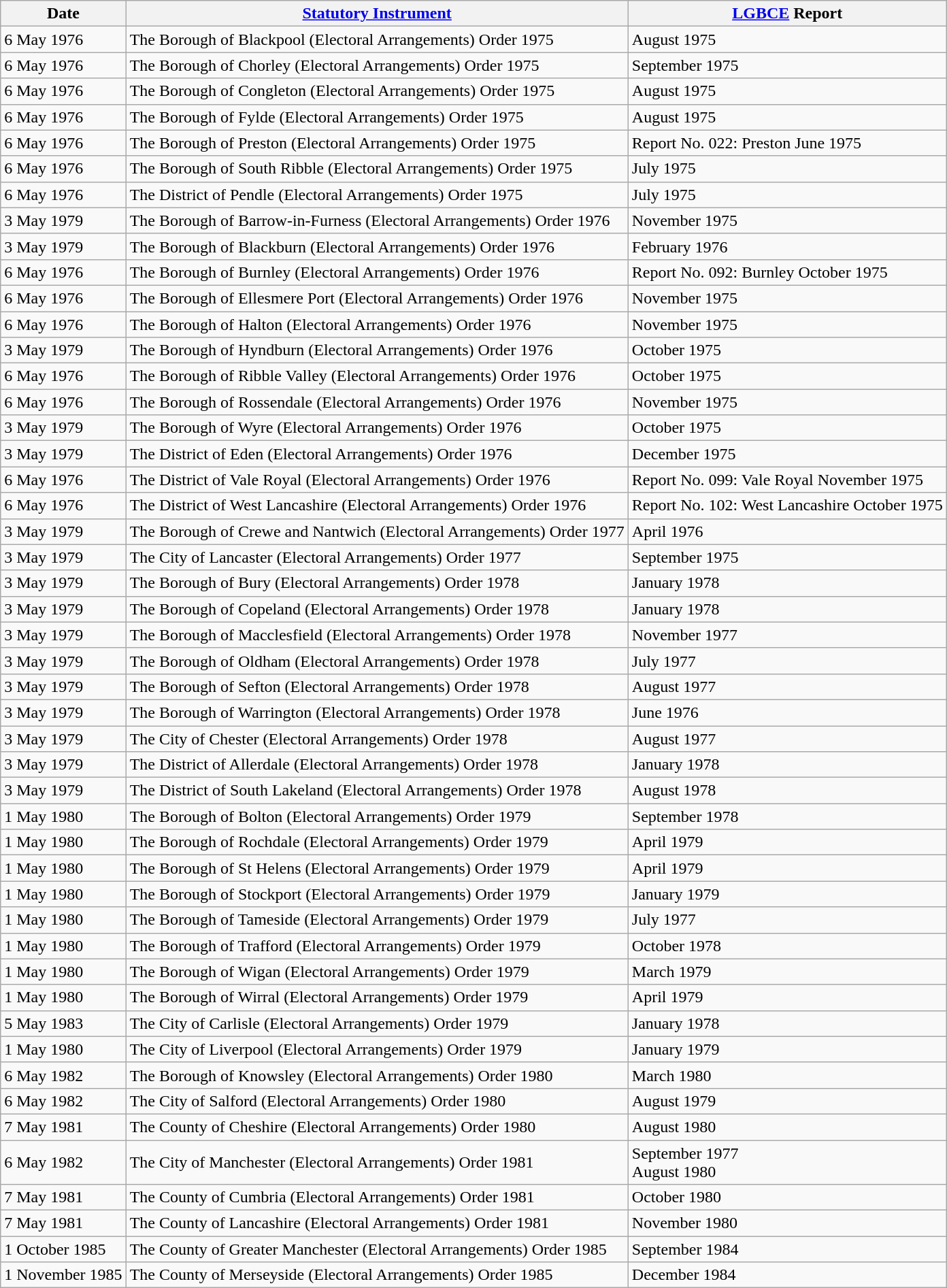<table class="wikitable sortable">
<tr>
<th>Date</th>
<th><a href='#'>Statutory Instrument</a></th>
<th><a href='#'>LGBCE</a> Report</th>
</tr>
<tr>
<td>6 May 1976</td>
<td>The Borough of Blackpool (Electoral Arrangements) Order 1975</td>
<td> August 1975</td>
</tr>
<tr>
<td>6 May 1976</td>
<td>The Borough of Chorley (Electoral Arrangements) Order 1975</td>
<td> September 1975</td>
</tr>
<tr>
<td>6 May 1976</td>
<td>The Borough of Congleton (Electoral Arrangements) Order 1975</td>
<td> August 1975</td>
</tr>
<tr>
<td>6 May 1976</td>
<td>The Borough of Fylde (Electoral Arrangements) Order 1975</td>
<td> August 1975</td>
</tr>
<tr>
<td>6 May 1976</td>
<td>The Borough of Preston (Electoral Arrangements) Order 1975</td>
<td>Report No. 022: Preston June 1975</td>
</tr>
<tr>
<td>6 May 1976</td>
<td>The Borough of South Ribble (Electoral Arrangements) Order 1975</td>
<td> July 1975</td>
</tr>
<tr>
<td>6 May 1976</td>
<td>The District of Pendle (Electoral Arrangements) Order 1975</td>
<td> July 1975</td>
</tr>
<tr>
<td>3 May 1979</td>
<td>The Borough of Barrow-in-Furness (Electoral Arrangements) Order 1976</td>
<td> November 1975</td>
</tr>
<tr>
<td>3 May 1979</td>
<td>The Borough of Blackburn (Electoral Arrangements) Order 1976</td>
<td> February 1976</td>
</tr>
<tr>
<td>6 May 1976</td>
<td>The Borough of Burnley (Electoral Arrangements) Order 1976</td>
<td>Report No. 092: Burnley October 1975</td>
</tr>
<tr>
<td>6 May 1976</td>
<td>The Borough of Ellesmere Port (Electoral Arrangements) Order 1976</td>
<td> November 1975</td>
</tr>
<tr>
<td>6 May 1976</td>
<td>The Borough of Halton (Electoral Arrangements) Order 1976</td>
<td> November 1975</td>
</tr>
<tr>
<td>3 May 1979</td>
<td>The Borough of Hyndburn (Electoral Arrangements) Order 1976</td>
<td> October 1975</td>
</tr>
<tr>
<td>6 May 1976</td>
<td>The Borough of Ribble Valley (Electoral Arrangements) Order 1976</td>
<td> October 1975</td>
</tr>
<tr>
<td>6 May 1976</td>
<td>The Borough of Rossendale (Electoral Arrangements) Order 1976</td>
<td> November 1975</td>
</tr>
<tr>
<td>3 May 1979</td>
<td>The Borough of Wyre (Electoral Arrangements) Order 1976</td>
<td> October 1975</td>
</tr>
<tr>
<td>3 May 1979</td>
<td>The District of Eden (Electoral Arrangements) Order 1976</td>
<td> December 1975</td>
</tr>
<tr>
<td>6 May 1976</td>
<td>The District of Vale Royal (Electoral Arrangements) Order 1976</td>
<td>Report No. 099: Vale Royal November 1975</td>
</tr>
<tr>
<td>6 May 1976</td>
<td>The District of West Lancashire (Electoral Arrangements) Order 1976</td>
<td>Report No. 102: West Lancashire October 1975</td>
</tr>
<tr>
<td>3 May 1979</td>
<td>The Borough of Crewe and Nantwich (Electoral Arrangements) Order 1977</td>
<td> April 1976</td>
</tr>
<tr>
<td>3 May 1979</td>
<td>The City of Lancaster (Electoral Arrangements) Order 1977</td>
<td> September 1975</td>
</tr>
<tr>
<td>3 May 1979</td>
<td>The Borough of Bury (Electoral Arrangements) Order 1978</td>
<td> January 1978</td>
</tr>
<tr>
<td>3 May 1979</td>
<td>The Borough of Copeland (Electoral Arrangements) Order 1978</td>
<td> January 1978</td>
</tr>
<tr>
<td>3 May 1979</td>
<td>The Borough of Macclesfield (Electoral Arrangements) Order 1978</td>
<td> November 1977</td>
</tr>
<tr>
<td>3 May 1979</td>
<td>The Borough of Oldham (Electoral Arrangements) Order 1978</td>
<td> July 1977</td>
</tr>
<tr>
<td>3 May 1979</td>
<td>The Borough of Sefton (Electoral Arrangements) Order 1978</td>
<td> August 1977</td>
</tr>
<tr>
<td>3 May 1979</td>
<td>The Borough of Warrington (Electoral Arrangements) Order 1978</td>
<td> June 1976</td>
</tr>
<tr>
<td>3 May 1979</td>
<td>The City of Chester (Electoral Arrangements) Order 1978</td>
<td> August 1977</td>
</tr>
<tr>
<td>3 May 1979</td>
<td>The District of Allerdale (Electoral Arrangements) Order 1978</td>
<td> January 1978</td>
</tr>
<tr>
<td>3 May 1979</td>
<td>The District of South Lakeland (Electoral Arrangements) Order 1978</td>
<td> August 1978</td>
</tr>
<tr>
<td>1 May 1980</td>
<td>The Borough of Bolton (Electoral Arrangements) Order 1979</td>
<td> September 1978</td>
</tr>
<tr>
<td>1 May 1980</td>
<td>The Borough of Rochdale (Electoral Arrangements) Order 1979</td>
<td> April 1979</td>
</tr>
<tr>
<td>1 May 1980</td>
<td>The Borough of St Helens (Electoral Arrangements) Order 1979</td>
<td> April 1979</td>
</tr>
<tr>
<td>1 May 1980</td>
<td>The Borough of Stockport (Electoral Arrangements) Order 1979</td>
<td> January 1979</td>
</tr>
<tr>
<td>1 May 1980</td>
<td>The Borough of Tameside (Electoral Arrangements) Order 1979</td>
<td> July 1977</td>
</tr>
<tr>
<td>1 May 1980</td>
<td>The Borough of Trafford (Electoral Arrangements) Order 1979</td>
<td> October 1978</td>
</tr>
<tr>
<td>1 May 1980</td>
<td>The Borough of Wigan (Electoral Arrangements) Order 1979</td>
<td> March 1979</td>
</tr>
<tr>
<td>1 May 1980</td>
<td>The Borough of Wirral (Electoral Arrangements) Order 1979</td>
<td> April 1979</td>
</tr>
<tr>
<td>5 May 1983</td>
<td>The City of Carlisle (Electoral Arrangements) Order 1979</td>
<td> January 1978</td>
</tr>
<tr>
<td>1 May 1980</td>
<td>The City of Liverpool (Electoral Arrangements) Order 1979</td>
<td> January 1979</td>
</tr>
<tr>
<td>6 May 1982</td>
<td>The Borough of Knowsley (Electoral Arrangements) Order 1980</td>
<td> March 1980</td>
</tr>
<tr>
<td>6 May 1982</td>
<td>The City of Salford (Electoral Arrangements) Order 1980</td>
<td> August 1979</td>
</tr>
<tr>
<td>7 May 1981</td>
<td>The County of Cheshire (Electoral Arrangements) Order 1980</td>
<td> August 1980</td>
</tr>
<tr>
<td>6 May 1982</td>
<td>The City of Manchester (Electoral Arrangements) Order 1981</td>
<td> September 1977<br> August 1980</td>
</tr>
<tr>
<td>7 May 1981</td>
<td>The County of Cumbria (Electoral Arrangements) Order 1981</td>
<td> October 1980</td>
</tr>
<tr>
<td>7 May 1981</td>
<td>The County of Lancashire (Electoral Arrangements) Order 1981</td>
<td> November 1980</td>
</tr>
<tr>
<td>1 October 1985</td>
<td>The County of Greater Manchester (Electoral Arrangements) Order 1985</td>
<td> September 1984</td>
</tr>
<tr>
<td>1 November 1985</td>
<td>The County of Merseyside (Electoral Arrangements) Order 1985</td>
<td> December 1984</td>
</tr>
</table>
